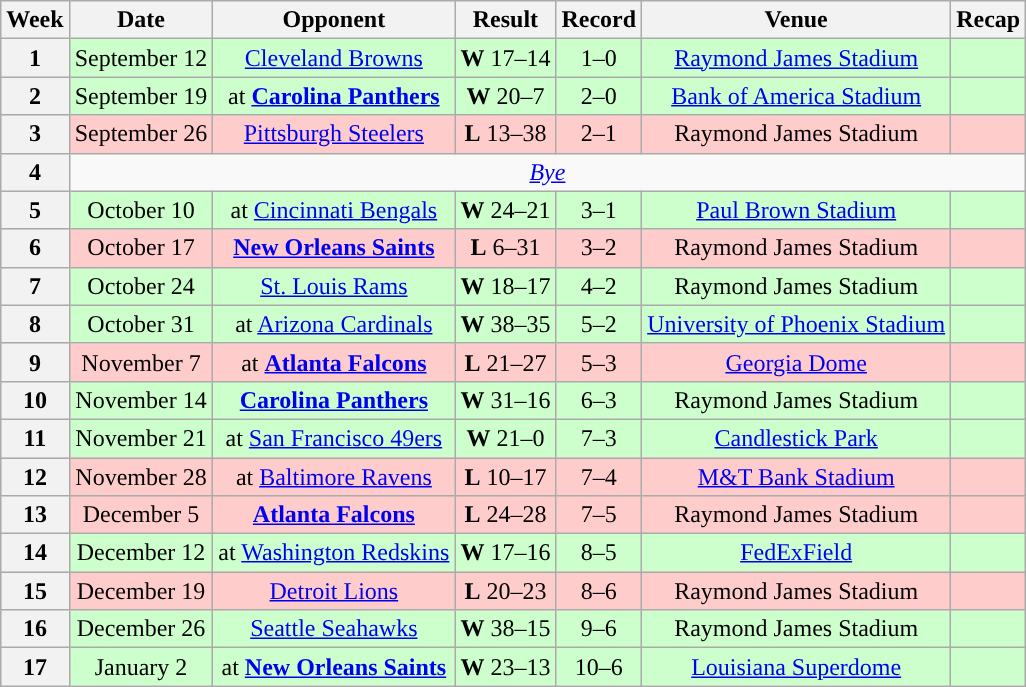<table class="wikitable" style="text-align:center">
<tr>
<th>Week</th>
<th>Date</th>
<th>Opponent</th>
<th>Result</th>
<th>Record</th>
<th>Venue</th>
<th>Recap</th>
</tr>
<tr style="background:#cfc;">
<th>1</th>
<td style="text-align:center;">September 12</td>
<td style="text-align:center;"><a href='#'>Cleveland Browns</a></td>
<td style="text-align:center;"><strong>W</strong> 17–14</td>
<td style="text-align:center;">1–0</td>
<td style="text-align:center;"><a href='#'>Raymond James Stadium</a></td>
<td style="text-align:center;"></td>
</tr>
<tr style="background:#cfc;">
<th>2</th>
<td style="text-align:center;">September 19</td>
<td style="text-align:center;">at <strong><a href='#'>Carolina Panthers</a></strong></td>
<td style="text-align:center;"><strong>W</strong>  20–7</td>
<td style="text-align:center;">2–0</td>
<td style="text-align:center;"><a href='#'>Bank of America Stadium</a></td>
<td style="text-align:center;"></td>
</tr>
<tr style="background:#fcc;">
<th>3</th>
<td style="text-align:center;">September 26</td>
<td style="text-align:center;"><a href='#'>Pittsburgh Steelers</a></td>
<td style="text-align:center;"><strong>L</strong> 13–38</td>
<td style="text-align:center;">2–1</td>
<td style="text-align:center;">Raymond James Stadium</td>
<td style="text-align:center;"></td>
</tr>
<tr>
<th>4</th>
<td colspan="6" style="text-align:center;"><em><a href='#'>Bye</a></em></td>
</tr>
<tr style="background:#cfc;">
<th>5</th>
<td style="text-align:center;">October 10</td>
<td style="text-align:center;">at <a href='#'>Cincinnati Bengals</a></td>
<td style="text-align:center;"><strong>W</strong> 24–21</td>
<td style="text-align:center;">3–1</td>
<td style="text-align:center;"><a href='#'>Paul Brown Stadium</a></td>
<td style="text-align:center;"></td>
</tr>
<tr style="background:#fcc;">
<th>6</th>
<td style="text-align:center;">October 17</td>
<td style="text-align:center;"><strong><a href='#'>New Orleans Saints</a></strong></td>
<td style="text-align:center;"><strong>L</strong> 6–31</td>
<td style="text-align:center;">3–2</td>
<td style="text-align:center;">Raymond James Stadium</td>
<td style="text-align:center;"></td>
</tr>
<tr style="background:#cfc;">
<th>7</th>
<td style="text-align:center;">October 24</td>
<td style="text-align:center;"><a href='#'>St. Louis Rams</a></td>
<td style="text-align:center;"><strong>W</strong> 18–17</td>
<td style="text-align:center;">4–2</td>
<td style="text-align:center;">Raymond James Stadium</td>
<td style="text-align:center;"></td>
</tr>
<tr style="background:#cfc;">
<th>8</th>
<td style="text-align:center;">October 31</td>
<td style="text-align:center;">at <a href='#'>Arizona Cardinals</a></td>
<td style="text-align:center;"><strong>W</strong> 38–35</td>
<td style="text-align:center;">5–2</td>
<td style="text-align:center;"><a href='#'>University of Phoenix Stadium</a></td>
<td style="text-align:center;"></td>
</tr>
<tr style="background:#fcc;">
<th>9</th>
<td style="text-align:center;">November 7</td>
<td style="text-align:center;">at <strong><a href='#'>Atlanta Falcons</a></strong></td>
<td style="text-align:center;"><strong>L</strong> 21–27</td>
<td style="text-align:center;">5–3</td>
<td style="text-align:center;"><a href='#'>Georgia Dome</a></td>
<td style="text-align:center;"></td>
</tr>
<tr style="background:#cfc;">
<th>10</th>
<td style="text-align:center;">November 14</td>
<td style="text-align:center;"><strong><a href='#'>Carolina Panthers</a></strong></td>
<td style="text-align:center;"><strong>W</strong> 31–16</td>
<td style="text-align:center;">6–3</td>
<td style="text-align:center;">Raymond James Stadium</td>
<td style="text-align:center;"></td>
</tr>
<tr style="background:#cfc;">
<th>11</th>
<td style="text-align:center;">November 21</td>
<td style="text-align:center;">at <a href='#'>San Francisco 49ers</a></td>
<td style="text-align:center;"><strong>W</strong> 21–0</td>
<td style="text-align:center;">7–3</td>
<td style="text-align:center;"><a href='#'>Candlestick Park</a></td>
<td style="text-align:center;"></td>
</tr>
<tr style="background:#fcc;">
<th>12</th>
<td style="text-align:center;">November 28</td>
<td style="text-align:center;">at <a href='#'>Baltimore Ravens</a></td>
<td style="text-align:center;"><strong>L</strong> 10–17</td>
<td style="text-align:center;">7–4</td>
<td style="text-align:center;"><a href='#'>M&T Bank Stadium</a></td>
<td style="text-align:center;"></td>
</tr>
<tr style="background:#fcc;">
<th>13</th>
<td>December 5</td>
<td style="text-align:center;"><strong><a href='#'>Atlanta Falcons</a></strong></td>
<td style="text-align:center;"><strong>L</strong> 24–28</td>
<td style="text-align:center;">7–5</td>
<td style="text-align:center;">Raymond James Stadium</td>
<td style="text-align:center;"></td>
</tr>
<tr style="background:#cfc;">
<th>14</th>
<td style="text-align:center;">December 12</td>
<td style="text-align:center;">at <a href='#'>Washington Redskins</a></td>
<td style="text-align:center;"><strong>W</strong> 17–16</td>
<td style="text-align:center;">8–5</td>
<td style="text-align:center;"><a href='#'>FedExField</a></td>
<td style="text-align:center;"></td>
</tr>
<tr style="background:#fcc;">
<th>15</th>
<td style="text-align:center;">December 19</td>
<td style="text-align:center;"><a href='#'>Detroit Lions</a></td>
<td style="text-align:center;"><strong>L</strong> 20–23 </td>
<td style="text-align:center;">8–6</td>
<td style="text-align:center;">Raymond James Stadium</td>
<td style="text-align:center;"></td>
</tr>
<tr style="background:#cfc;">
<th>16</th>
<td style="text-align:center;">December 26</td>
<td style="text-align:center;"><a href='#'>Seattle Seahawks</a></td>
<td style="text-align:center;"><strong>W</strong> 38–15</td>
<td style="text-align:center;">9–6</td>
<td style="text-align:center;">Raymond James Stadium</td>
<td style="text-align:center;"></td>
</tr>
<tr style="background:#cfc;">
<th>17</th>
<td style="text-align:center;">January 2</td>
<td style="text-align:center;">at <strong><a href='#'>New Orleans Saints</a></strong></td>
<td style="text-align:center;"><strong>W</strong> 23–13</td>
<td style="text-align:center;">10–6</td>
<td style="text-align:center;"><a href='#'>Louisiana Superdome</a></td>
<td style="text-align:center;"></td>
</tr>
</table>
